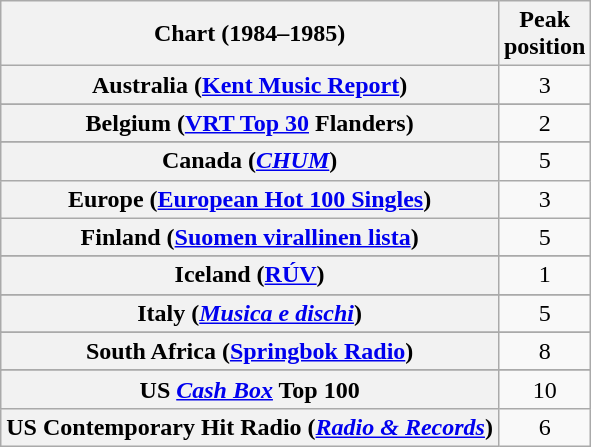<table class="wikitable sortable plainrowheaders" style="text-align:center">
<tr>
<th>Chart (1984–1985)</th>
<th>Peak<br>position</th>
</tr>
<tr>
<th scope="row">Australia (<a href='#'>Kent Music Report</a>)</th>
<td>3</td>
</tr>
<tr>
</tr>
<tr>
</tr>
<tr>
<th scope="row">Belgium (<a href='#'>VRT Top 30</a> Flanders)</th>
<td>2</td>
</tr>
<tr>
</tr>
<tr>
</tr>
<tr>
<th scope="row">Canada (<a href='#'><em>CHUM</em></a>)</th>
<td>5</td>
</tr>
<tr>
<th scope="row">Europe (<a href='#'>European Hot 100 Singles</a>)</th>
<td>3</td>
</tr>
<tr>
<th scope="row">Finland (<a href='#'>Suomen virallinen lista</a>)</th>
<td>5</td>
</tr>
<tr>
</tr>
<tr>
</tr>
<tr>
<th scope="row">Iceland (<a href='#'>RÚV</a>)</th>
<td>1</td>
</tr>
<tr>
</tr>
<tr>
<th scope="row">Italy (<em><a href='#'>Musica e dischi</a></em>)</th>
<td>5</td>
</tr>
<tr>
</tr>
<tr>
</tr>
<tr>
</tr>
<tr>
</tr>
<tr>
<th scope="row">South Africa (<a href='#'>Springbok Radio</a>)</th>
<td>8</td>
</tr>
<tr>
</tr>
<tr>
</tr>
<tr>
</tr>
<tr>
</tr>
<tr>
</tr>
<tr>
<th scope="row">US <a href='#'><em>Cash Box</em></a> Top 100</th>
<td>10</td>
</tr>
<tr>
<th scope="row">US Contemporary Hit Radio (<em><a href='#'>Radio & Records</a></em>)</th>
<td>6</td>
</tr>
</table>
